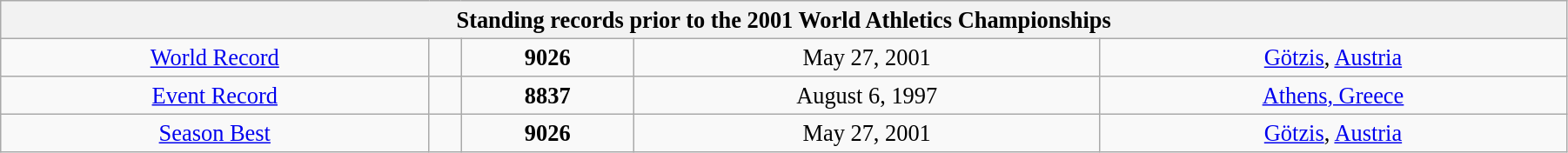<table class="wikitable" style=" text-align:center; font-size:110%;" width="95%">
<tr>
<th colspan="5">Standing records prior to the 2001 World Athletics Championships</th>
</tr>
<tr>
<td><a href='#'>World Record</a></td>
<td></td>
<td><strong>9026</strong></td>
<td>May 27, 2001</td>
<td> <a href='#'>Götzis</a>, <a href='#'>Austria</a></td>
</tr>
<tr>
<td><a href='#'>Event Record</a></td>
<td></td>
<td><strong>8837</strong></td>
<td>August 6, 1997</td>
<td> <a href='#'>Athens, Greece</a></td>
</tr>
<tr>
<td><a href='#'>Season Best</a></td>
<td></td>
<td><strong>9026</strong></td>
<td>May 27, 2001</td>
<td> <a href='#'>Götzis</a>, <a href='#'>Austria</a></td>
</tr>
</table>
